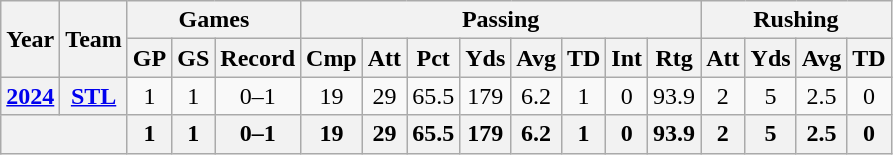<table class="wikitable" style="text-align:center;">
<tr>
<th rowspan="2">Year</th>
<th rowspan="2">Team</th>
<th colspan="3">Games</th>
<th colspan="8">Passing</th>
<th colspan="4">Rushing</th>
</tr>
<tr>
<th>GP</th>
<th>GS</th>
<th>Record</th>
<th>Cmp</th>
<th>Att</th>
<th>Pct</th>
<th>Yds</th>
<th>Avg</th>
<th>TD</th>
<th>Int</th>
<th>Rtg</th>
<th>Att</th>
<th>Yds</th>
<th>Avg</th>
<th>TD</th>
</tr>
<tr>
<th><a href='#'>2024</a></th>
<th><a href='#'>STL</a></th>
<td>1</td>
<td>1</td>
<td>0–1</td>
<td>19</td>
<td>29</td>
<td>65.5</td>
<td>179</td>
<td>6.2</td>
<td>1</td>
<td>0</td>
<td>93.9</td>
<td>2</td>
<td>5</td>
<td>2.5</td>
<td>0</td>
</tr>
<tr>
<th colspan="2"></th>
<th>1</th>
<th>1</th>
<th>0–1</th>
<th>19</th>
<th>29</th>
<th>65.5</th>
<th>179</th>
<th>6.2</th>
<th>1</th>
<th>0</th>
<th>93.9</th>
<th>2</th>
<th>5</th>
<th>2.5</th>
<th>0</th>
</tr>
</table>
